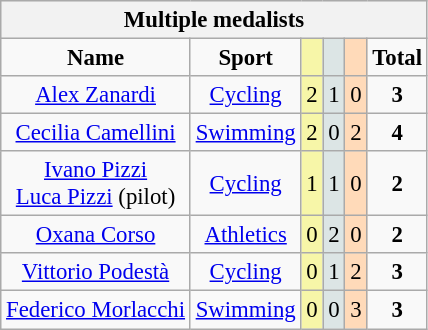<table class="wikitable" style="font-size:95%">
<tr style="background:#efefef;">
<th colspan=6>Multiple medalists</th>
</tr>
<tr style="text-align:center;">
<td><strong>Name</strong></td>
<td><strong>Sport</strong></td>
<td bgcolor=#f7f6a8></td>
<td bgcolor=#dce5e5></td>
<td bgcolor=#ffdab9></td>
<td><strong>Total</strong></td>
</tr>
<tr style="text-align:center;">
<td><a href='#'>Alex Zanardi</a></td>
<td><a href='#'>Cycling</a></td>
<td style="background:#F7F6A8;">2</td>
<td style="background:#DCE5E5;">1</td>
<td style="background:#FFDAB9;">0</td>
<td><strong>3</strong></td>
</tr>
<tr style="text-align:center;">
<td><a href='#'>Cecilia Camellini</a></td>
<td><a href='#'>Swimming</a></td>
<td style="background:#F7F6A8;">2</td>
<td style="background:#DCE5E5;">0</td>
<td style="background:#FFDAB9;">2</td>
<td><strong>4</strong></td>
</tr>
<tr style="text-align:center;">
<td><a href='#'>Ivano Pizzi</a> <br><a href='#'>Luca Pizzi</a> (pilot)</td>
<td><a href='#'>Cycling</a></td>
<td style="background:#F7F6A8;">1</td>
<td style="background:#DCE5E5;">1</td>
<td style="background:#FFDAB9;">0</td>
<td><strong>2</strong></td>
</tr>
<tr style="text-align:center;">
<td><a href='#'>Oxana Corso</a></td>
<td><a href='#'>Athletics</a></td>
<td style="background:#F7F6A8;">0</td>
<td style="background:#DCE5E5;">2</td>
<td style="background:#FFDAB9;">0</td>
<td><strong>2</strong></td>
</tr>
<tr style="text-align:center;">
<td><a href='#'>Vittorio Podestà</a></td>
<td><a href='#'>Cycling</a></td>
<td style="background:#F7F6A8;">0</td>
<td style="background:#DCE5E5;">1</td>
<td style="background:#FFDAB9;">2</td>
<td><strong>3</strong></td>
</tr>
<tr style="text-align:center;">
<td><a href='#'>Federico Morlacchi</a></td>
<td><a href='#'>Swimming</a></td>
<td style="background:#F7F6A8;">0</td>
<td style="background:#DCE5E5;">0</td>
<td style="background:#FFDAB9;">3</td>
<td><strong>3</strong></td>
</tr>
</table>
